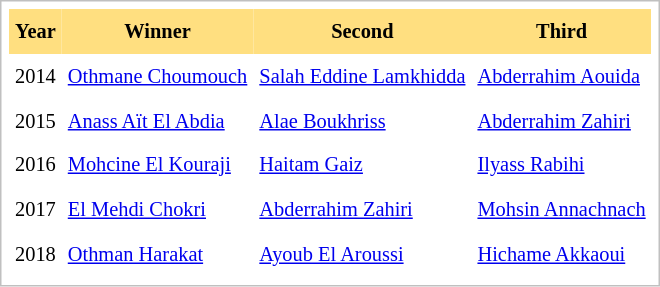<table cellpadding="4" cellspacing="0"  style="border: 1px solid silver; color: black; margin: 0 0 0.5em 0; background-color: white; padding: 5px; text-align: left; font-size:85%; vertical-align: top; line-height:1.6em;">
<tr>
<th scope=col; align="center" bgcolor="FFDF80">Year</th>
<th scope=col; align="center" bgcolor="FFDF80">Winner</th>
<th scope=col; align="center" bgcolor="FFDF80">Second</th>
<th scope=col; align="center" bgcolor="FFDF80">Third</th>
</tr>
<tr>
</tr>
<tr>
<td>2014</td>
<td><a href='#'>Othmane Choumouch</a></td>
<td><a href='#'>Salah Eddine Lamkhidda</a></td>
<td><a href='#'>Abderrahim Aouida</a></td>
</tr>
<tr>
<td>2015</td>
<td><a href='#'>Anass Aït El Abdia</a></td>
<td><a href='#'>Alae Boukhriss</a></td>
<td><a href='#'>Abderrahim Zahiri</a></td>
</tr>
<tr>
<td>2016</td>
<td><a href='#'>Mohcine El Kouraji</a></td>
<td><a href='#'>Haitam Gaiz</a></td>
<td><a href='#'>Ilyass Rabihi</a></td>
</tr>
<tr>
<td>2017</td>
<td><a href='#'>El Mehdi Chokri</a></td>
<td><a href='#'>Abderrahim Zahiri</a></td>
<td><a href='#'>Mohsin Annachnach</a></td>
</tr>
<tr>
<td>2018</td>
<td><a href='#'>Othman Harakat</a></td>
<td><a href='#'>Ayoub El Aroussi</a></td>
<td><a href='#'>Hichame Akkaoui</a></td>
</tr>
</table>
